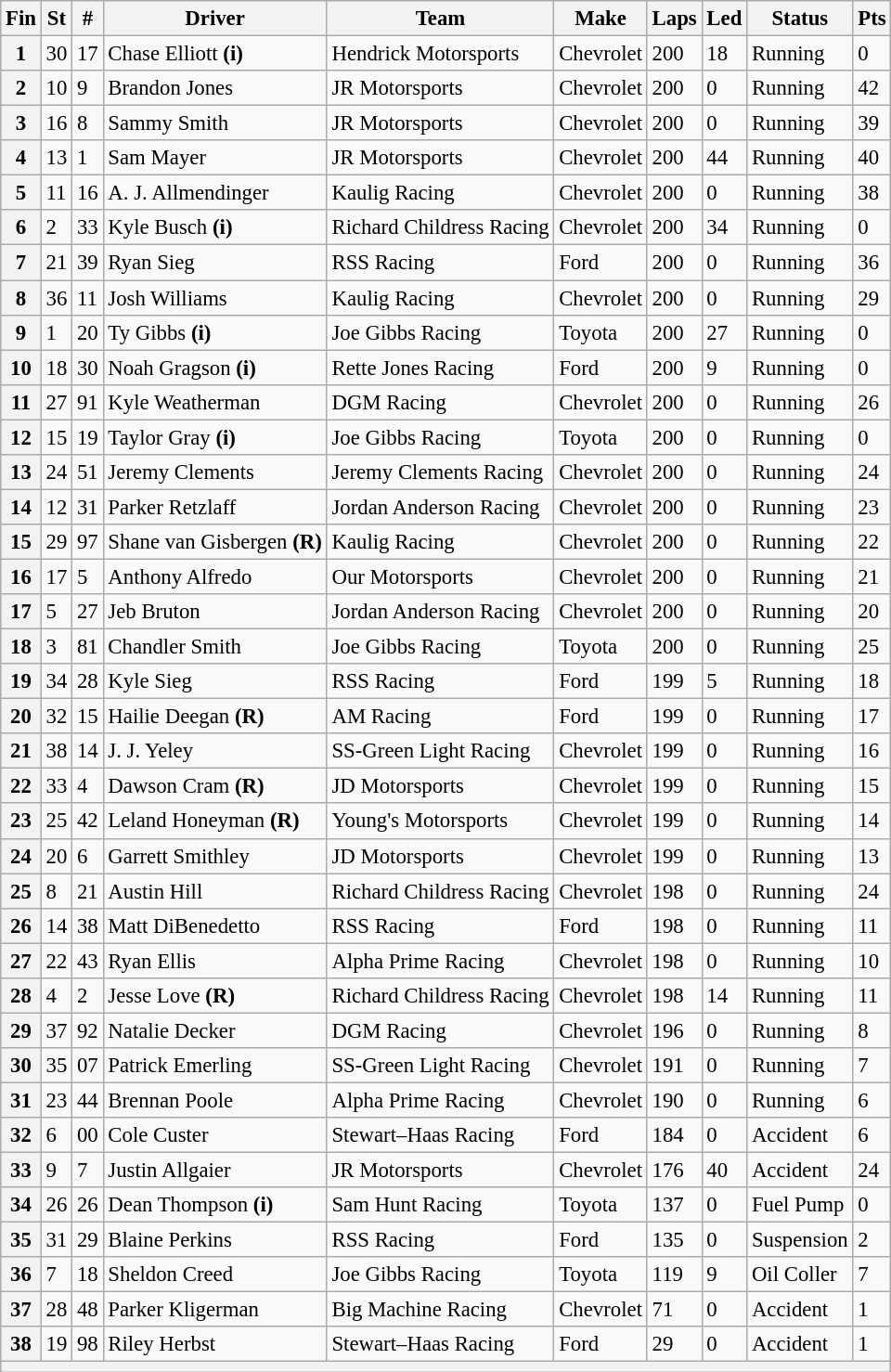<table class="wikitable" style="font-size:95%">
<tr>
<th>Fin</th>
<th>St</th>
<th>#</th>
<th>Driver</th>
<th>Team</th>
<th>Make</th>
<th>Laps</th>
<th>Led</th>
<th>Status</th>
<th>Pts</th>
</tr>
<tr>
<th>1</th>
<td>30</td>
<td>17</td>
<td>Chase Elliott <strong>(i)</strong></td>
<td>Hendrick Motorsports</td>
<td>Chevrolet</td>
<td>200</td>
<td>18</td>
<td>Running</td>
<td>0</td>
</tr>
<tr>
<th>2</th>
<td>10</td>
<td>9</td>
<td>Brandon Jones</td>
<td>JR Motorsports</td>
<td>Chevrolet</td>
<td>200</td>
<td>0</td>
<td>Running</td>
<td>42</td>
</tr>
<tr>
<th>3</th>
<td>16</td>
<td>8</td>
<td>Sammy Smith</td>
<td>JR Motorsports</td>
<td>Chevrolet</td>
<td>200</td>
<td>0</td>
<td>Running</td>
<td>39</td>
</tr>
<tr>
<th>4</th>
<td>13</td>
<td>1</td>
<td>Sam Mayer</td>
<td>JR Motorsports</td>
<td>Chevrolet</td>
<td>200</td>
<td>44</td>
<td>Running</td>
<td>40</td>
</tr>
<tr>
<th>5</th>
<td>11</td>
<td>16</td>
<td>A. J. Allmendinger</td>
<td>Kaulig Racing</td>
<td>Chevrolet</td>
<td>200</td>
<td>0</td>
<td>Running</td>
<td>38</td>
</tr>
<tr>
<th>6</th>
<td>2</td>
<td>33</td>
<td>Kyle Busch <strong>(i)</strong></td>
<td>Richard Childress Racing</td>
<td>Chevrolet</td>
<td>200</td>
<td>34</td>
<td>Running</td>
<td>0</td>
</tr>
<tr>
<th>7</th>
<td>21</td>
<td>39</td>
<td>Ryan Sieg</td>
<td>RSS Racing</td>
<td>Ford</td>
<td>200</td>
<td>0</td>
<td>Running</td>
<td>36</td>
</tr>
<tr>
<th>8</th>
<td>36</td>
<td>11</td>
<td>Josh Williams</td>
<td>Kaulig Racing</td>
<td>Chevrolet</td>
<td>200</td>
<td>0</td>
<td>Running</td>
<td>29</td>
</tr>
<tr>
<th>9</th>
<td>1</td>
<td>20</td>
<td>Ty Gibbs <strong>(i)</strong></td>
<td>Joe Gibbs Racing</td>
<td>Toyota</td>
<td>200</td>
<td>27</td>
<td>Running</td>
<td>0</td>
</tr>
<tr>
<th>10</th>
<td>18</td>
<td>30</td>
<td>Noah Gragson <strong>(i)</strong></td>
<td>Rette Jones Racing</td>
<td>Ford</td>
<td>200</td>
<td>9</td>
<td>Running</td>
<td>0</td>
</tr>
<tr>
<th>11</th>
<td>27</td>
<td>91</td>
<td>Kyle Weatherman</td>
<td>DGM Racing</td>
<td>Chevrolet</td>
<td>200</td>
<td>0</td>
<td>Running</td>
<td>26</td>
</tr>
<tr>
<th>12</th>
<td>15</td>
<td>19</td>
<td>Taylor Gray <strong>(i)</strong></td>
<td>Joe Gibbs Racing</td>
<td>Toyota</td>
<td>200</td>
<td>0</td>
<td>Running</td>
<td>0</td>
</tr>
<tr>
<th>13</th>
<td>24</td>
<td>51</td>
<td>Jeremy Clements</td>
<td>Jeremy Clements Racing</td>
<td>Chevrolet</td>
<td>200</td>
<td>0</td>
<td>Running</td>
<td>24</td>
</tr>
<tr>
<th>14</th>
<td>12</td>
<td>31</td>
<td>Parker Retzlaff</td>
<td>Jordan Anderson Racing</td>
<td>Chevrolet</td>
<td>200</td>
<td>0</td>
<td>Running</td>
<td>23</td>
</tr>
<tr>
<th>15</th>
<td>29</td>
<td>97</td>
<td>Shane van Gisbergen <strong>(R)</strong></td>
<td>Kaulig Racing</td>
<td>Chevrolet</td>
<td>200</td>
<td>0</td>
<td>Running</td>
<td>22</td>
</tr>
<tr>
<th>16</th>
<td>17</td>
<td>5</td>
<td>Anthony Alfredo</td>
<td>Our Motorsports</td>
<td>Chevrolet</td>
<td>200</td>
<td>0</td>
<td>Running</td>
<td>21</td>
</tr>
<tr>
<th>17</th>
<td>5</td>
<td>27</td>
<td>Jeb Bruton</td>
<td>Jordan Anderson Racing</td>
<td>Chevrolet</td>
<td>200</td>
<td>0</td>
<td>Running</td>
<td>20</td>
</tr>
<tr>
<th>18</th>
<td>3</td>
<td>81</td>
<td>Chandler Smith</td>
<td>Joe Gibbs Racing</td>
<td>Toyota</td>
<td>200</td>
<td>0</td>
<td>Running</td>
<td>25</td>
</tr>
<tr>
<th>19</th>
<td>34</td>
<td>28</td>
<td>Kyle Sieg</td>
<td>RSS Racing</td>
<td>Ford</td>
<td>199</td>
<td>5</td>
<td>Running</td>
<td>18</td>
</tr>
<tr>
<th>20</th>
<td>32</td>
<td>15</td>
<td>Hailie Deegan <strong>(R)</strong></td>
<td>AM Racing</td>
<td>Ford</td>
<td>199</td>
<td>0</td>
<td>Running</td>
<td>17</td>
</tr>
<tr>
<th>21</th>
<td>38</td>
<td>14</td>
<td>J. J. Yeley</td>
<td>SS-Green Light Racing</td>
<td>Chevrolet</td>
<td>199</td>
<td>0</td>
<td>Running</td>
<td>16</td>
</tr>
<tr>
<th>22</th>
<td>33</td>
<td>4</td>
<td>Dawson Cram <strong>(R)</strong></td>
<td>JD Motorsports</td>
<td>Chevrolet</td>
<td>199</td>
<td>0</td>
<td>Running</td>
<td>15</td>
</tr>
<tr>
<th>23</th>
<td>25</td>
<td>42</td>
<td>Leland Honeyman <strong>(R)</strong></td>
<td>Young's Motorsports</td>
<td>Chevrolet</td>
<td>199</td>
<td>0</td>
<td>Running</td>
<td>14</td>
</tr>
<tr>
<th>24</th>
<td>20</td>
<td>6</td>
<td>Garrett Smithley</td>
<td>JD Motorsports</td>
<td>Chevrolet</td>
<td>199</td>
<td>0</td>
<td>Running</td>
<td>13</td>
</tr>
<tr>
<th>25</th>
<td>8</td>
<td>21</td>
<td>Austin Hill</td>
<td>Richard Childress Racing</td>
<td>Chevrolet</td>
<td>198</td>
<td>0</td>
<td>Running</td>
<td>24</td>
</tr>
<tr>
<th>26</th>
<td>14</td>
<td>38</td>
<td>Matt DiBenedetto</td>
<td>RSS Racing</td>
<td>Ford</td>
<td>198</td>
<td>0</td>
<td>Running</td>
<td>11</td>
</tr>
<tr>
<th>27</th>
<td>22</td>
<td>43</td>
<td>Ryan Ellis</td>
<td>Alpha Prime Racing</td>
<td>Chevrolet</td>
<td>198</td>
<td>0</td>
<td>Running</td>
<td>10</td>
</tr>
<tr>
<th>28</th>
<td>4</td>
<td>2</td>
<td>Jesse Love <strong>(R)</strong></td>
<td>Richard Childress Racing</td>
<td>Chevrolet</td>
<td>198</td>
<td>14</td>
<td>Running</td>
<td>11</td>
</tr>
<tr>
<th>29</th>
<td>37</td>
<td>92</td>
<td>Natalie Decker</td>
<td>DGM Racing</td>
<td>Chevrolet</td>
<td>196</td>
<td>0</td>
<td>Running</td>
<td>8</td>
</tr>
<tr>
<th>30</th>
<td>35</td>
<td>07</td>
<td>Patrick Emerling</td>
<td>SS-Green Light Racing</td>
<td>Chevrolet</td>
<td>191</td>
<td>0</td>
<td>Running</td>
<td>7</td>
</tr>
<tr>
<th>31</th>
<td>23</td>
<td>44</td>
<td>Brennan Poole</td>
<td>Alpha Prime Racing</td>
<td>Chevrolet</td>
<td>190</td>
<td>0</td>
<td>Running</td>
<td>6</td>
</tr>
<tr>
<th>32</th>
<td>6</td>
<td>00</td>
<td>Cole Custer</td>
<td>Stewart–Haas Racing</td>
<td>Ford</td>
<td>184</td>
<td>0</td>
<td>Accident</td>
<td>6</td>
</tr>
<tr>
<th>33</th>
<td>9</td>
<td>7</td>
<td>Justin Allgaier</td>
<td>JR Motorsports</td>
<td>Chevrolet</td>
<td>176</td>
<td>40</td>
<td>Accident</td>
<td>24</td>
</tr>
<tr>
<th>34</th>
<td>26</td>
<td>26</td>
<td>Dean Thompson <strong>(i)</strong></td>
<td>Sam Hunt Racing</td>
<td>Toyota</td>
<td>137</td>
<td>0</td>
<td>Fuel Pump</td>
<td>0</td>
</tr>
<tr>
<th>35</th>
<td>31</td>
<td>29</td>
<td>Blaine Perkins</td>
<td>RSS Racing</td>
<td>Ford</td>
<td>135</td>
<td>0</td>
<td>Suspension</td>
<td>2</td>
</tr>
<tr>
<th>36</th>
<td>7</td>
<td>18</td>
<td>Sheldon Creed</td>
<td>Joe Gibbs Racing</td>
<td>Toyota</td>
<td>119</td>
<td>9</td>
<td>Oil Coller</td>
<td>7</td>
</tr>
<tr>
<th>37</th>
<td>28</td>
<td>48</td>
<td>Parker Kligerman</td>
<td>Big Machine Racing</td>
<td>Chevrolet</td>
<td>71</td>
<td>0</td>
<td>Accident</td>
<td>1</td>
</tr>
<tr>
<th>38</th>
<td>19</td>
<td>98</td>
<td>Riley Herbst</td>
<td>Stewart–Haas Racing</td>
<td>Ford</td>
<td>29</td>
<td>0</td>
<td>Accident</td>
<td>1</td>
</tr>
<tr>
<th colspan="10"></th>
</tr>
</table>
